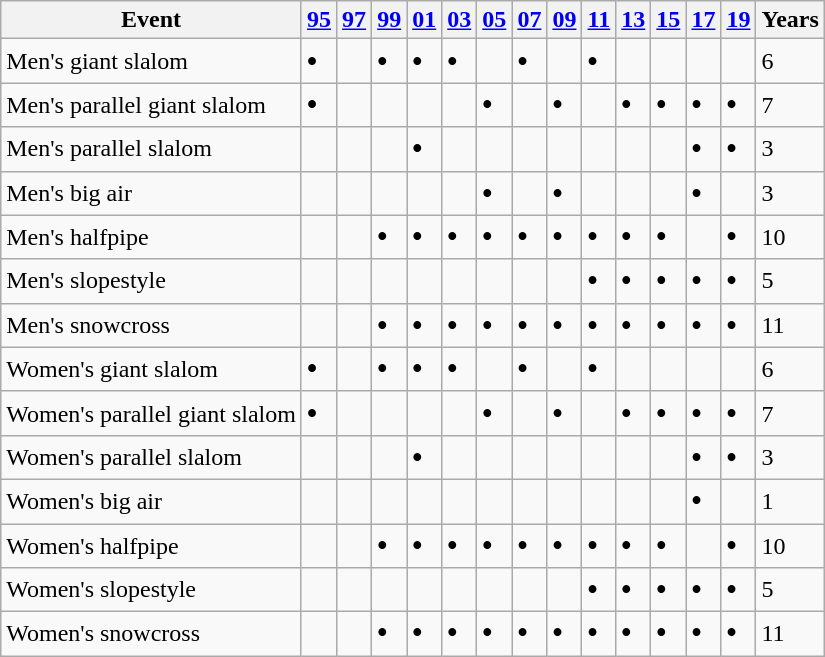<table class="wikitable">
<tr>
<th>Event</th>
<th><a href='#'>95</a></th>
<th><a href='#'>97</a></th>
<th><a href='#'>99</a></th>
<th><a href='#'>01</a></th>
<th><a href='#'>03</a></th>
<th><a href='#'>05</a></th>
<th><a href='#'>07</a></th>
<th><a href='#'>09</a></th>
<th><a href='#'>11</a></th>
<th><a href='#'>13</a></th>
<th><a href='#'>15</a></th>
<th><a href='#'>17</a></th>
<th><a href='#'>19</a></th>
<th>Years</th>
</tr>
<tr>
<td align=left>Men's giant slalom</td>
<td><big><strong>•</strong></big></td>
<td></td>
<td><big><strong>•</strong></big></td>
<td><big><strong>•</strong></big></td>
<td><big><strong>•</strong></big></td>
<td></td>
<td><big><strong>•</strong></big></td>
<td></td>
<td><big><strong>•</strong></big></td>
<td></td>
<td></td>
<td></td>
<td></td>
<td>6</td>
</tr>
<tr>
<td align=left>Men's parallel giant slalom</td>
<td><big><strong>•</strong></big></td>
<td></td>
<td></td>
<td></td>
<td></td>
<td><big><strong>•</strong></big></td>
<td></td>
<td><big><strong>•</strong></big></td>
<td></td>
<td><big><strong>•</strong></big></td>
<td><big><strong>•</strong></big></td>
<td><big><strong>•</strong></big></td>
<td><big><strong>•</strong></big></td>
<td>7</td>
</tr>
<tr>
<td align=left>Men's parallel slalom</td>
<td></td>
<td></td>
<td></td>
<td><big><strong>•</strong></big></td>
<td></td>
<td></td>
<td></td>
<td></td>
<td></td>
<td></td>
<td></td>
<td><big><strong>•</strong></big></td>
<td><big><strong>•</strong></big></td>
<td>3</td>
</tr>
<tr>
<td align=left>Men's big air</td>
<td></td>
<td></td>
<td></td>
<td></td>
<td></td>
<td><big><strong>•</strong></big></td>
<td></td>
<td><big><strong>•</strong></big></td>
<td></td>
<td></td>
<td></td>
<td><big><strong>•</strong></big></td>
<td></td>
<td>3</td>
</tr>
<tr>
<td align=left>Men's halfpipe</td>
<td></td>
<td></td>
<td><big><strong>•</strong></big></td>
<td><big><strong>•</strong></big></td>
<td><big><strong>•</strong></big></td>
<td><big><strong>•</strong></big></td>
<td><big><strong>•</strong></big></td>
<td><big><strong>•</strong></big></td>
<td><big><strong>•</strong></big></td>
<td><big><strong>•</strong></big></td>
<td><big><strong>•</strong></big></td>
<td></td>
<td><big><strong>•</strong></big></td>
<td>10</td>
</tr>
<tr>
<td align=left>Men's slopestyle</td>
<td></td>
<td></td>
<td></td>
<td></td>
<td></td>
<td></td>
<td></td>
<td></td>
<td><big><strong>•</strong></big></td>
<td><big><strong>•</strong></big></td>
<td><big><strong>•</strong></big></td>
<td><big><strong>•</strong></big></td>
<td><big><strong>•</strong></big></td>
<td>5</td>
</tr>
<tr>
<td align=left>Men's snowcross</td>
<td></td>
<td></td>
<td><big><strong>•</strong></big></td>
<td><big><strong>•</strong></big></td>
<td><big><strong>•</strong></big></td>
<td><big><strong>•</strong></big></td>
<td><big><strong>•</strong></big></td>
<td><big><strong>•</strong></big></td>
<td><big><strong>•</strong></big></td>
<td><big><strong>•</strong></big></td>
<td><big><strong>•</strong></big></td>
<td><big><strong>•</strong></big></td>
<td><big><strong>•</strong></big></td>
<td>11</td>
</tr>
<tr>
<td align=left>Women's giant slalom</td>
<td><big><strong>•</strong></big></td>
<td></td>
<td><big><strong>•</strong></big></td>
<td><big><strong>•</strong></big></td>
<td><big><strong>•</strong></big></td>
<td></td>
<td><big><strong>•</strong></big></td>
<td></td>
<td><big><strong>•</strong></big></td>
<td></td>
<td></td>
<td></td>
<td></td>
<td>6</td>
</tr>
<tr>
<td align=left>Women's parallel giant slalom</td>
<td><big><strong>•</strong></big></td>
<td></td>
<td></td>
<td></td>
<td></td>
<td><big><strong>•</strong></big></td>
<td></td>
<td><big><strong>•</strong></big></td>
<td></td>
<td><big><strong>•</strong></big></td>
<td><big><strong>•</strong></big></td>
<td><big><strong>•</strong></big></td>
<td><big><strong>•</strong></big></td>
<td>7</td>
</tr>
<tr>
<td align=left>Women's parallel slalom</td>
<td></td>
<td></td>
<td></td>
<td><big><strong>•</strong></big></td>
<td></td>
<td></td>
<td></td>
<td></td>
<td></td>
<td></td>
<td></td>
<td><big><strong>•</strong></big></td>
<td><big><strong>•</strong></big></td>
<td>3</td>
</tr>
<tr>
<td align=left>Women's big air</td>
<td></td>
<td></td>
<td></td>
<td></td>
<td></td>
<td></td>
<td></td>
<td></td>
<td></td>
<td></td>
<td></td>
<td><big><strong>•</strong></big></td>
<td></td>
<td>1</td>
</tr>
<tr>
<td align=left>Women's halfpipe</td>
<td></td>
<td></td>
<td><big><strong>•</strong></big></td>
<td><big><strong>•</strong></big></td>
<td><big><strong>•</strong></big></td>
<td><big><strong>•</strong></big></td>
<td><big><strong>•</strong></big></td>
<td><big><strong>•</strong></big></td>
<td><big><strong>•</strong></big></td>
<td><big><strong>•</strong></big></td>
<td><big><strong>•</strong></big></td>
<td></td>
<td><big><strong>•</strong></big></td>
<td>10</td>
</tr>
<tr>
<td align=left>Women's slopestyle</td>
<td></td>
<td></td>
<td></td>
<td></td>
<td></td>
<td></td>
<td></td>
<td></td>
<td><big><strong>•</strong></big></td>
<td><big><strong>•</strong></big></td>
<td><big><strong>•</strong></big></td>
<td><big><strong>•</strong></big></td>
<td><big><strong>•</strong></big></td>
<td>5</td>
</tr>
<tr>
<td align=left>Women's snowcross</td>
<td></td>
<td></td>
<td><big><strong>•</strong></big></td>
<td><big><strong>•</strong></big></td>
<td><big><strong>•</strong></big></td>
<td><big><strong>•</strong></big></td>
<td><big><strong>•</strong></big></td>
<td><big><strong>•</strong></big></td>
<td><big><strong>•</strong></big></td>
<td><big><strong>•</strong></big></td>
<td><big><strong>•</strong></big></td>
<td><big><strong>•</strong></big></td>
<td><big><strong>•</strong></big></td>
<td>11</td>
</tr>
</table>
